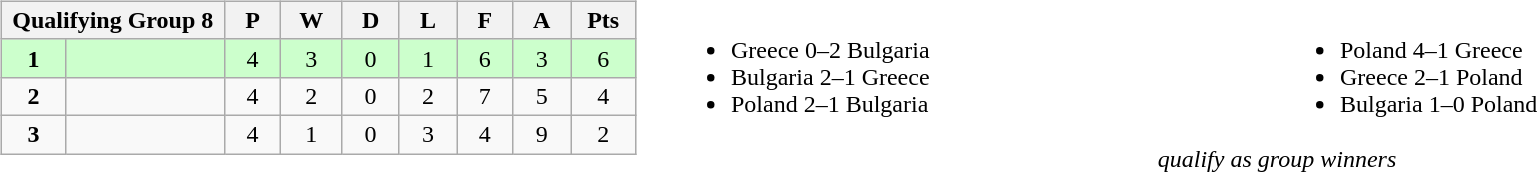<table width=100%>
<tr>
<td valign="top" width="440"><br><table class="wikitable">
<tr>
<th colspan="2">Qualifying Group 8</th>
<th rowspan="1">P</th>
<th rowspan="1">W</th>
<th colspan="1">D</th>
<th colspan="1">L</th>
<th colspan="1">F</th>
<th colspan="1">A</th>
<th colspan="1">Pts</th>
</tr>
<tr style="background:#ccffcc;">
<td align=center width="50"><strong>1</strong></td>
<td width="150"><strong></strong></td>
<td align=center width="50">4</td>
<td align=center width="50">3</td>
<td align=center width="50">0</td>
<td align=center width="50">1</td>
<td align=center width="50">6</td>
<td align=center width="50">3</td>
<td align=center width="50">6</td>
</tr>
<tr>
<td align=center><strong>2</strong></td>
<td></td>
<td align=center>4</td>
<td align=center>2</td>
<td align=center>0</td>
<td align=center>2</td>
<td align=center>7</td>
<td align=center>5</td>
<td align=center>4</td>
</tr>
<tr>
<td align=center><strong>3</strong></td>
<td></td>
<td align=center>4</td>
<td align=center>1</td>
<td align=center>0</td>
<td align=center>3</td>
<td align=center>4</td>
<td align=center>9</td>
<td align=center>2</td>
</tr>
</table>
</td>
<td valign="middle" align="center"><br><table width=100%>
<tr>
<td valign="middle" align=left width=50%><br><ul><li>Greece 0–2 Bulgaria</li><li>Bulgaria 2–1 Greece</li><li>Poland 2–1 Bulgaria</li></ul></td>
<td valign="middle" align=left width=50%><br><ul><li>Poland 4–1 Greece</li><li>Greece 2–1 Poland</li><li>Bulgaria 1–0 Poland</li></ul></td>
</tr>
</table>
<em> qualify as group winners</em></td>
</tr>
</table>
